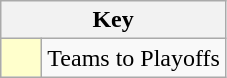<table class="wikitable" style="text-align: center;">
<tr>
<th colspan=2>Key</th>
</tr>
<tr>
<td style="background:#ffffcc; width:20px;"></td>
<td align=left>Teams to Playoffs</td>
</tr>
</table>
